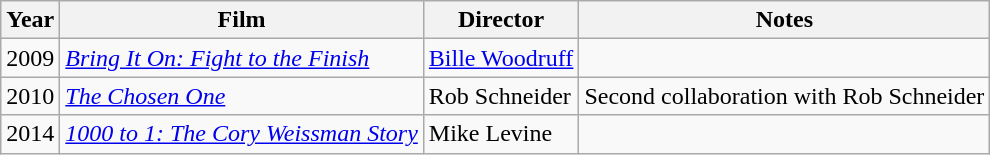<table class="wikitable">
<tr>
<th>Year</th>
<th>Film</th>
<th>Director</th>
<th>Notes</th>
</tr>
<tr>
<td>2009</td>
<td><em><a href='#'>Bring It On: Fight to the Finish</a></em></td>
<td><a href='#'>Bille Woodruff</a></td>
<td></td>
</tr>
<tr>
<td>2010</td>
<td><em><a href='#'>The Chosen One</a></em></td>
<td>Rob Schneider</td>
<td>Second collaboration with Rob Schneider</td>
</tr>
<tr>
<td>2014</td>
<td><em><a href='#'>1000 to 1: The Cory Weissman Story</a></em></td>
<td>Mike Levine</td>
<td></td>
</tr>
</table>
